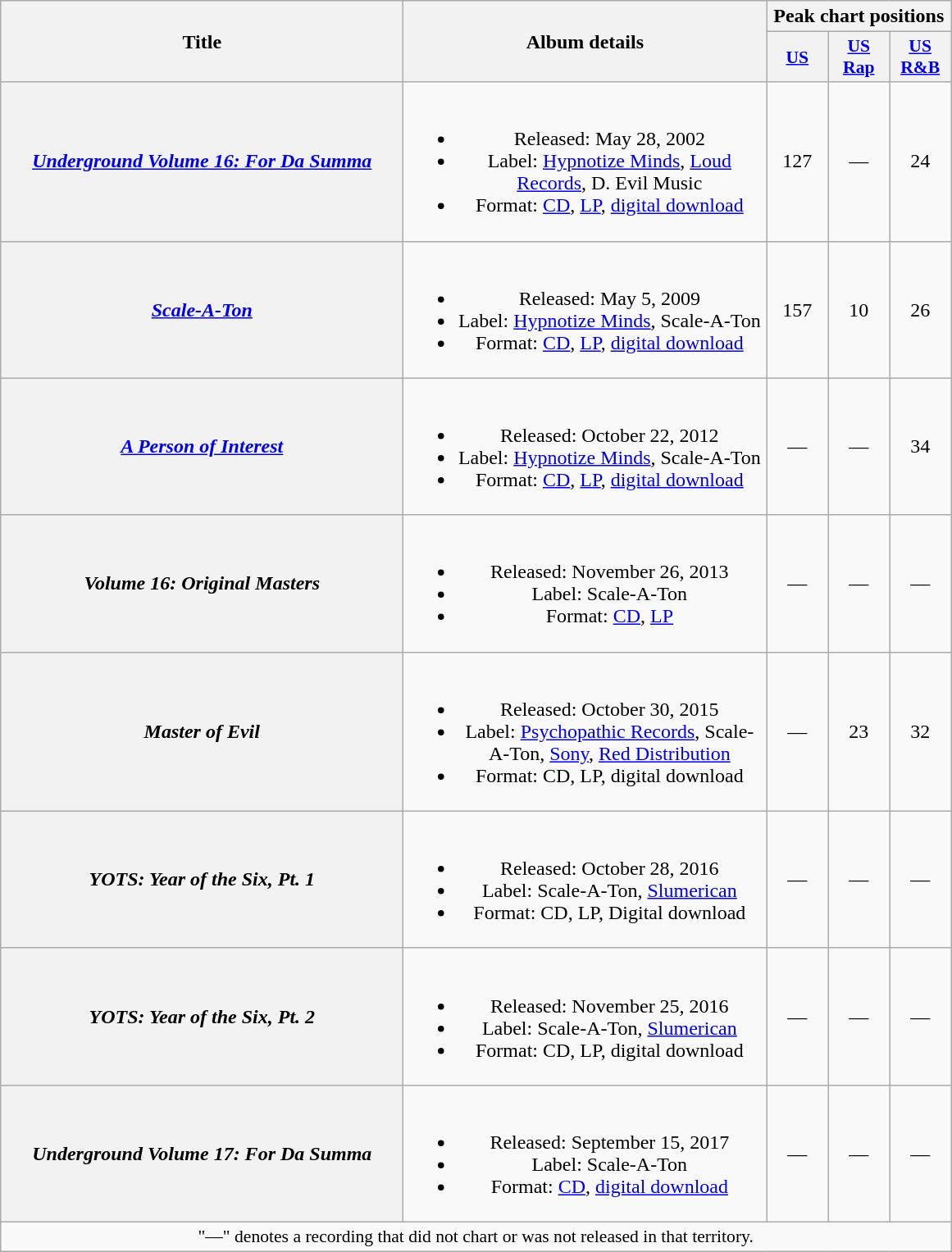<table class="wikitable plainrowheaders" style="text-align:center;">
<tr>
<th scope="col" rowspan="2" style="width:20em;">Title</th>
<th scope="col" rowspan="2" style="width:18em;">Album details</th>
<th colspan="3" scope="col">Peak chart positions</th>
</tr>
<tr>
<th scope="col" style="width:3em;font-size:90%;"><a href='#'>US</a><br></th>
<th scope="col" style="width:3em;font-size:90%;"><a href='#'>US<br>Rap</a><br></th>
<th scope="col" style="width:3em;font-size:90%;"><a href='#'>US<br>R&B</a><br></th>
</tr>
<tr>
<th scope="row"><em><a href='#'>Underground Volume 16: For Da Summa</a></em></th>
<td><br><ul><li>Released: May 28, 2002</li><li>Label: <a href='#'>Hypnotize Minds</a>, <a href='#'>Loud Records</a>, D. Evil Music</li><li>Format: <a href='#'>CD</a>, <a href='#'>LP</a>, <a href='#'>digital download</a></li></ul></td>
<td>127</td>
<td>—</td>
<td>24</td>
</tr>
<tr>
<th scope="row"><em><a href='#'>Scale-A-Ton</a></em></th>
<td><br><ul><li>Released: May 5, 2009</li><li>Label: <a href='#'>Hypnotize Minds</a>, Scale-A-Ton</li><li>Format: <a href='#'>CD</a>, <a href='#'>LP</a>, <a href='#'>digital download</a></li></ul></td>
<td>157</td>
<td>10</td>
<td>26</td>
</tr>
<tr>
<th scope="row"><em><a href='#'>A Person of Interest</a></em></th>
<td><br><ul><li>Released: October 22, 2012</li><li>Label: <a href='#'>Hypnotize Minds</a>, Scale-A-Ton</li><li>Format: <a href='#'>CD</a>, <a href='#'>LP</a>, <a href='#'>digital download</a></li></ul></td>
<td>—</td>
<td>—</td>
<td>34</td>
</tr>
<tr>
<th scope="row"><em>Volume 16: Original Masters</em></th>
<td><br><ul><li>Released: November 26, 2013</li><li>Label: Scale-A-Ton</li><li>Format: <a href='#'>CD</a>, <a href='#'>LP</a></li></ul></td>
<td>—</td>
<td>—</td>
<td>—</td>
</tr>
<tr>
<th scope="row"><em>Master of Evil</em></th>
<td><br><ul><li>Released: October 30, 2015</li><li>Label: <a href='#'>Psychopathic Records</a>, Scale-A-Ton, <a href='#'>Sony</a>, <a href='#'>Red Distribution</a></li><li>Format: CD, LP, digital download</li></ul></td>
<td>—</td>
<td>23</td>
<td>32</td>
</tr>
<tr>
<th scope="row"><em>YOTS: Year of the Six, Pt. 1</em></th>
<td><br><ul><li>Released: October 28, 2016</li><li>Label: Scale-A-Ton, <a href='#'>Slumerican</a></li><li>Format: CD, LP, Digital download</li></ul></td>
<td>—</td>
<td>—</td>
<td>—</td>
</tr>
<tr>
<th scope="row"><em>YOTS: Year of the Six, Pt. 2</em></th>
<td><br><ul><li>Released: November 25, 2016</li><li>Label: Scale-A-Ton, <a href='#'>Slumerican</a></li><li>Format: CD, LP, digital download</li></ul></td>
<td>—</td>
<td>—</td>
<td>—</td>
</tr>
<tr>
<th scope="row"><em>Underground Volume 17: For Da Summa</em></th>
<td><br><ul><li>Released: September 15, 2017</li><li>Label: Scale-A-Ton</li><li>Format: <a href='#'>CD</a>, <a href='#'>digital download</a></li></ul></td>
<td>—</td>
<td>—</td>
<td>—</td>
</tr>
<tr>
<td colspan="13" style="font-size:90%">"—" denotes a recording that did not chart or was not released in that territory.</td>
</tr>
</table>
